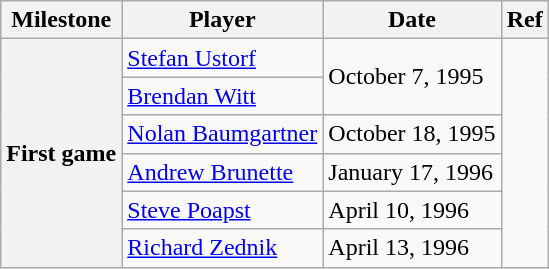<table class="wikitable">
<tr>
<th scope="col">Milestone</th>
<th scope="col">Player</th>
<th scope="col">Date</th>
<th scope="col">Ref</th>
</tr>
<tr>
<th rowspan=6>First game</th>
<td><a href='#'>Stefan Ustorf</a></td>
<td rowspan=2>October 7, 1995</td>
<td rowspan=6></td>
</tr>
<tr>
<td><a href='#'>Brendan Witt</a></td>
</tr>
<tr>
<td><a href='#'>Nolan Baumgartner</a></td>
<td>October 18, 1995</td>
</tr>
<tr>
<td><a href='#'>Andrew Brunette</a></td>
<td>January 17, 1996</td>
</tr>
<tr>
<td><a href='#'>Steve Poapst</a></td>
<td>April 10, 1996</td>
</tr>
<tr>
<td><a href='#'>Richard Zednik</a></td>
<td>April 13, 1996</td>
</tr>
</table>
